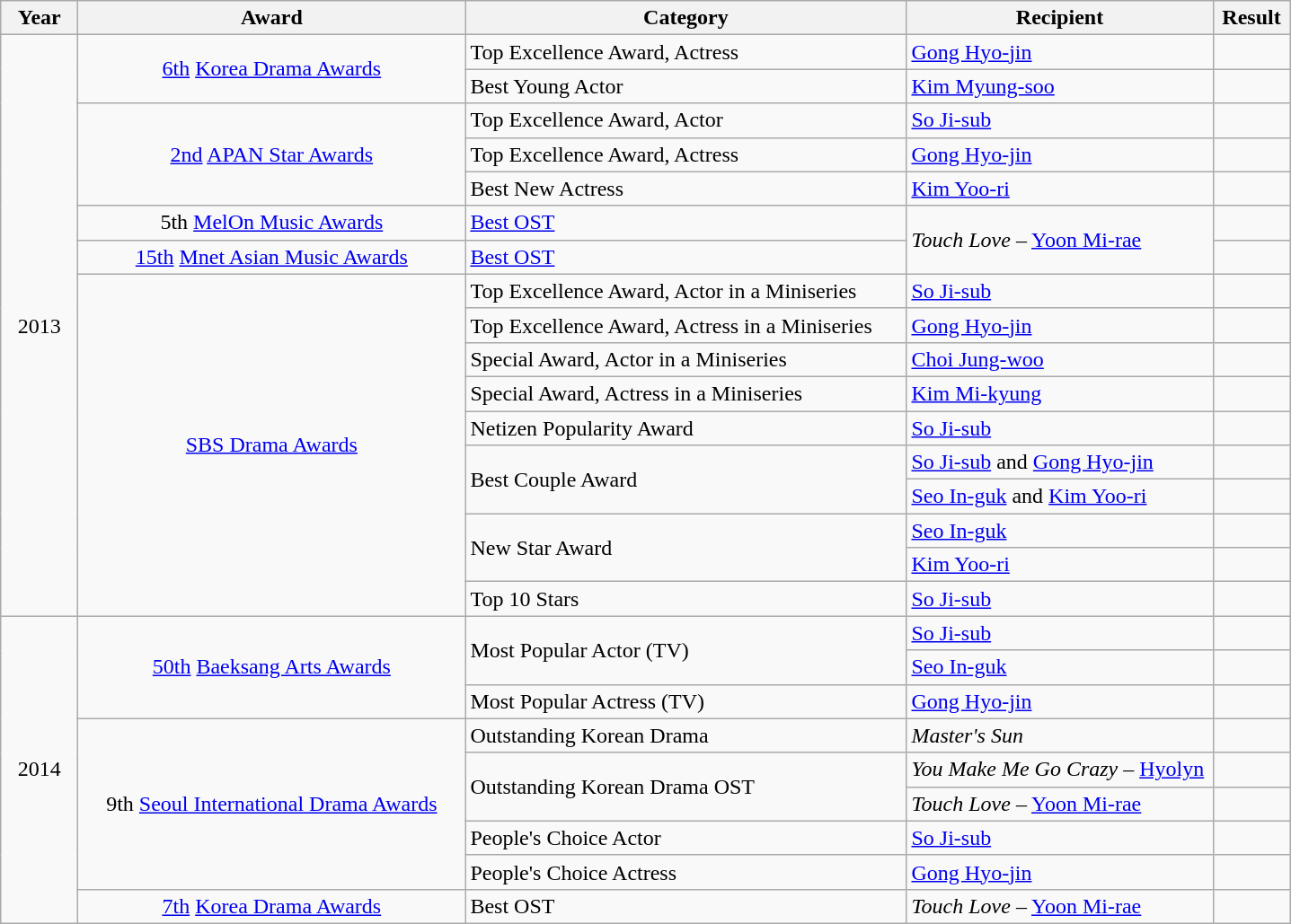<table class="wikitable">
<tr>
<th style="width:50px;">Year</th>
<th style="width:280px;">Award</th>
<th style="width:320px;">Category</th>
<th style="width:220px;">Recipient</th>
<th style="width:50px;">Result</th>
</tr>
<tr>
<td rowspan="17" style="text-align:center">2013</td>
<td rowspan="2" style="text-align:center"><a href='#'>6th</a> <a href='#'>Korea Drama Awards</a></td>
<td>Top Excellence Award, Actress</td>
<td><a href='#'>Gong Hyo-jin</a></td>
<td></td>
</tr>
<tr>
<td>Best Young Actor</td>
<td><a href='#'>Kim Myung-soo</a></td>
<td></td>
</tr>
<tr>
<td rowspan="3" style="text-align:center"><a href='#'>2nd</a> <a href='#'>APAN Star Awards</a></td>
<td>Top Excellence Award, Actor</td>
<td><a href='#'>So Ji-sub</a></td>
<td></td>
</tr>
<tr>
<td>Top Excellence Award, Actress</td>
<td><a href='#'>Gong Hyo-jin</a></td>
<td></td>
</tr>
<tr>
<td>Best New Actress</td>
<td><a href='#'>Kim Yoo-ri</a></td>
<td></td>
</tr>
<tr>
<td style="text-align:center">5th <a href='#'>MelOn Music Awards</a></td>
<td><a href='#'>Best OST</a></td>
<td rowspan="2"><em>Touch Love</em> – <a href='#'>Yoon Mi-rae</a></td>
<td></td>
</tr>
<tr>
<td style="text-align:center"><a href='#'>15th</a> <a href='#'>Mnet Asian Music Awards</a></td>
<td><a href='#'>Best OST</a></td>
<td></td>
</tr>
<tr>
<td rowspan="10" style="text-align:center"><a href='#'>SBS Drama Awards</a></td>
<td>Top Excellence Award, Actor in a Miniseries</td>
<td><a href='#'>So Ji-sub</a></td>
<td></td>
</tr>
<tr>
<td>Top Excellence Award, Actress in a Miniseries</td>
<td><a href='#'>Gong Hyo-jin</a></td>
<td></td>
</tr>
<tr>
<td>Special Award, Actor in a Miniseries</td>
<td><a href='#'>Choi Jung-woo</a></td>
<td></td>
</tr>
<tr>
<td>Special Award, Actress in a Miniseries</td>
<td><a href='#'>Kim Mi-kyung</a></td>
<td></td>
</tr>
<tr>
<td>Netizen Popularity Award</td>
<td><a href='#'>So Ji-sub</a></td>
<td></td>
</tr>
<tr>
<td rowspan="2">Best Couple Award</td>
<td><a href='#'>So Ji-sub</a> and <a href='#'>Gong Hyo-jin</a></td>
<td></td>
</tr>
<tr>
<td><a href='#'>Seo In-guk</a> and <a href='#'>Kim Yoo-ri</a></td>
<td></td>
</tr>
<tr>
<td rowspan="2">New Star Award</td>
<td><a href='#'>Seo In-guk</a></td>
<td></td>
</tr>
<tr>
<td><a href='#'>Kim Yoo-ri</a></td>
<td></td>
</tr>
<tr>
<td>Top 10 Stars</td>
<td><a href='#'>So Ji-sub</a></td>
<td></td>
</tr>
<tr>
<td rowspan="9" style="text-align:center">2014</td>
<td rowspan="3" style="text-align:center"><a href='#'>50th</a> <a href='#'>Baeksang Arts Awards</a></td>
<td rowspan="2">Most Popular Actor (TV)</td>
<td><a href='#'>So Ji-sub</a></td>
<td></td>
</tr>
<tr>
<td><a href='#'>Seo In-guk</a></td>
<td></td>
</tr>
<tr>
<td>Most Popular Actress (TV)</td>
<td><a href='#'>Gong Hyo-jin</a></td>
<td></td>
</tr>
<tr>
<td rowspan="5" style="text-align:center">9th <a href='#'>Seoul International Drama Awards</a></td>
<td>Outstanding Korean Drama</td>
<td><em>Master's Sun</em></td>
<td></td>
</tr>
<tr>
<td rowspan="2">Outstanding Korean Drama OST</td>
<td><em>You Make Me Go Crazy</em> – <a href='#'>Hyolyn</a></td>
<td></td>
</tr>
<tr>
<td><em>Touch Love</em> – <a href='#'>Yoon Mi-rae</a></td>
<td></td>
</tr>
<tr>
<td>People's Choice Actor</td>
<td><a href='#'>So Ji-sub</a></td>
<td></td>
</tr>
<tr>
<td>People's Choice Actress</td>
<td><a href='#'>Gong Hyo-jin</a></td>
<td></td>
</tr>
<tr>
<td style="text-align:center"><a href='#'>7th</a> <a href='#'>Korea Drama Awards</a></td>
<td>Best OST</td>
<td><em>Touch Love</em> – <a href='#'>Yoon Mi-rae</a></td>
<td></td>
</tr>
</table>
